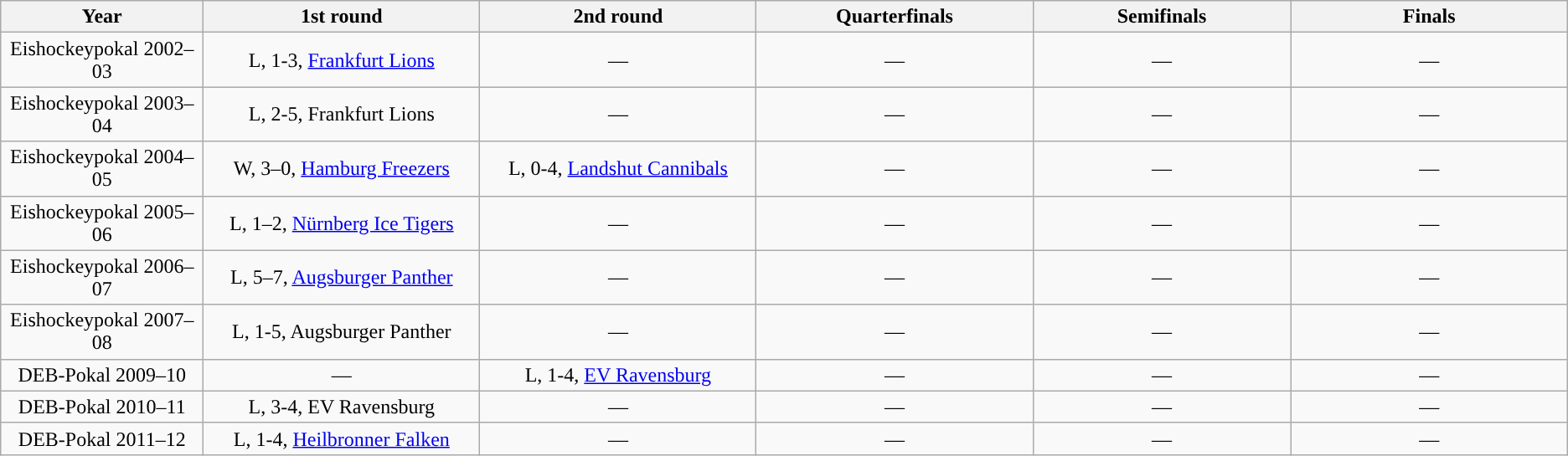<table class="wikitable" style="text-align: center;" style="margin: 1em 1em 1em 0; background: #f9f9f9; border: 1px #aaa solid; border-collapse: collapse; width=85%">
<tr>
<th width=11%>Year</th>
<th width=15%>1st round</th>
<th width=15%>2nd round</th>
<th width=15%>Quarterfinals</th>
<th width=14%>Semifinals</th>
<th width=15%>Finals</th>
</tr>
<tr>
<td>Eishockeypokal 2002–03</td>
<td>L, 1-3, <a href='#'>Frankfurt Lions</a></td>
<td>—</td>
<td>—</td>
<td>—</td>
<td>—</td>
</tr>
<tr>
<td>Eishockeypokal 2003–04</td>
<td>L, 2-5, Frankfurt Lions</td>
<td>—</td>
<td>—</td>
<td>—</td>
<td>—</td>
</tr>
<tr>
<td>Eishockeypokal 2004–05</td>
<td>W, 3–0, <a href='#'>Hamburg Freezers</a></td>
<td>L, 0-4, <a href='#'>Landshut Cannibals</a></td>
<td>—</td>
<td>—</td>
<td>—</td>
</tr>
<tr>
<td>Eishockeypokal 2005–06</td>
<td>L, 1–2, <a href='#'>Nürnberg Ice Tigers</a></td>
<td>—</td>
<td>—</td>
<td>—</td>
<td>—</td>
</tr>
<tr>
<td>Eishockeypokal 2006–07</td>
<td>L, 5–7, <a href='#'>Augsburger Panther</a></td>
<td>—</td>
<td>—</td>
<td>—</td>
<td>—</td>
</tr>
<tr>
<td>Eishockeypokal 2007–08</td>
<td>L, 1-5, Augsburger Panther</td>
<td>—</td>
<td>—</td>
<td>—</td>
<td>—</td>
</tr>
<tr>
<td>DEB-Pokal 2009–10</td>
<td>—</td>
<td>L, 1-4, <a href='#'>EV Ravensburg</a></td>
<td>—</td>
<td>—</td>
<td>—</td>
</tr>
<tr>
<td>DEB-Pokal 2010–11</td>
<td>L, 3-4, EV Ravensburg</td>
<td>—</td>
<td>—</td>
<td>—</td>
<td>—</td>
</tr>
<tr>
<td>DEB-Pokal 2011–12</td>
<td>L, 1-4, <a href='#'>Heilbronner Falken</a></td>
<td>—</td>
<td>—</td>
<td>—</td>
<td>—</td>
</tr>
</table>
